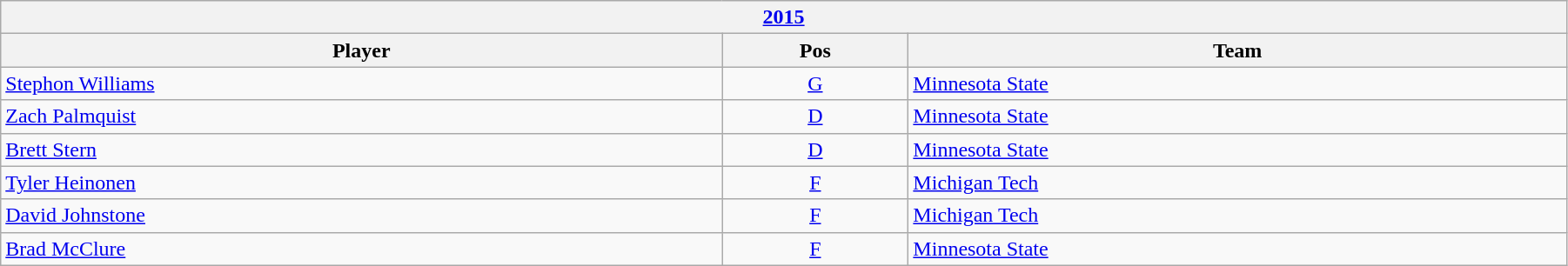<table class="wikitable" width=95%>
<tr>
<th colspan=3><a href='#'>2015</a></th>
</tr>
<tr>
<th>Player</th>
<th>Pos</th>
<th>Team</th>
</tr>
<tr>
<td><a href='#'>Stephon Williams</a></td>
<td align=center><a href='#'>G</a></td>
<td><a href='#'>Minnesota State</a></td>
</tr>
<tr>
<td><a href='#'>Zach Palmquist</a></td>
<td align=center><a href='#'>D</a></td>
<td><a href='#'>Minnesota State</a></td>
</tr>
<tr>
<td><a href='#'>Brett Stern</a></td>
<td align=center><a href='#'>D</a></td>
<td><a href='#'>Minnesota State</a></td>
</tr>
<tr>
<td><a href='#'>Tyler Heinonen</a></td>
<td align=center><a href='#'>F</a></td>
<td><a href='#'>Michigan Tech</a></td>
</tr>
<tr>
<td><a href='#'>David Johnstone</a></td>
<td align=center><a href='#'>F</a></td>
<td><a href='#'>Michigan Tech</a></td>
</tr>
<tr>
<td><a href='#'>Brad McClure</a></td>
<td align=center><a href='#'>F</a></td>
<td><a href='#'>Minnesota State</a></td>
</tr>
</table>
